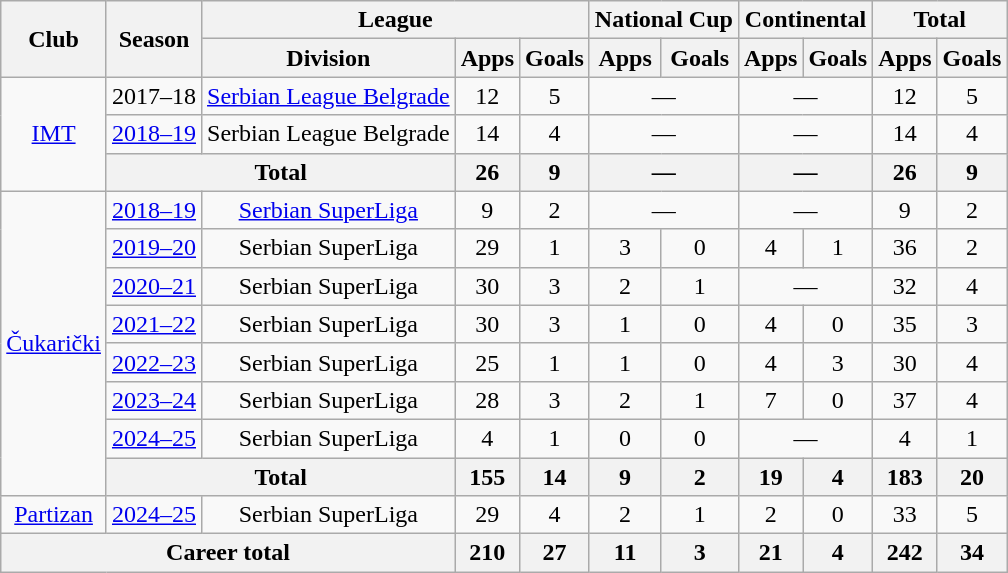<table class="wikitable" style="text-align:center">
<tr>
<th rowspan=2>Club</th>
<th rowspan=2>Season</th>
<th colspan=3>League</th>
<th colspan=2>National Cup</th>
<th colspan=2>Continental</th>
<th colspan=2>Total</th>
</tr>
<tr>
<th>Division</th>
<th>Apps</th>
<th>Goals</th>
<th>Apps</th>
<th>Goals</th>
<th>Apps</th>
<th>Goals</th>
<th>Apps</th>
<th>Goals</th>
</tr>
<tr>
<td rowspan=3><a href='#'>IMT</a></td>
<td>2017–18</td>
<td><a href='#'>Serbian League Belgrade</a></td>
<td>12</td>
<td>5</td>
<td colspan=2>—</td>
<td colspan=2>—</td>
<td>12</td>
<td>5</td>
</tr>
<tr>
<td><a href='#'>2018–19</a></td>
<td>Serbian League Belgrade</td>
<td>14</td>
<td>4</td>
<td colspan=2>—</td>
<td colspan=2>—</td>
<td>14</td>
<td>4</td>
</tr>
<tr>
<th colspan="2">Total</th>
<th>26</th>
<th>9</th>
<th colspan="2">—</th>
<th colspan="2">—</th>
<th>26</th>
<th>9</th>
</tr>
<tr>
<td rowspan=8><a href='#'>Čukarički</a></td>
<td><a href='#'>2018–19</a></td>
<td><a href='#'>Serbian SuperLiga</a></td>
<td>9</td>
<td>2</td>
<td colspan=2>—</td>
<td colspan=2>—</td>
<td>9</td>
<td>2</td>
</tr>
<tr>
<td><a href='#'>2019–20</a></td>
<td>Serbian SuperLiga</td>
<td>29</td>
<td>1</td>
<td>3</td>
<td>0</td>
<td>4</td>
<td>1</td>
<td>36</td>
<td>2</td>
</tr>
<tr>
<td><a href='#'>2020–21</a></td>
<td>Serbian SuperLiga</td>
<td>30</td>
<td>3</td>
<td>2</td>
<td>1</td>
<td colspan=2>—</td>
<td>32</td>
<td>4</td>
</tr>
<tr>
<td><a href='#'>2021–22</a></td>
<td>Serbian SuperLiga</td>
<td>30</td>
<td>3</td>
<td>1</td>
<td>0</td>
<td>4</td>
<td>0</td>
<td>35</td>
<td>3</td>
</tr>
<tr>
<td><a href='#'>2022–23</a></td>
<td>Serbian SuperLiga</td>
<td>25</td>
<td>1</td>
<td>1</td>
<td>0</td>
<td>4</td>
<td>3</td>
<td>30</td>
<td>4</td>
</tr>
<tr>
<td><a href='#'>2023–24</a></td>
<td>Serbian SuperLiga</td>
<td>28</td>
<td>3</td>
<td>2</td>
<td>1</td>
<td>7</td>
<td>0</td>
<td>37</td>
<td>4</td>
</tr>
<tr>
<td><a href='#'>2024–25</a></td>
<td>Serbian SuperLiga</td>
<td>4</td>
<td>1</td>
<td>0</td>
<td>0</td>
<td colspan=2>—</td>
<td>4</td>
<td>1</td>
</tr>
<tr>
<th colspan=2>Total</th>
<th>155</th>
<th>14</th>
<th>9</th>
<th>2</th>
<th>19</th>
<th>4</th>
<th>183</th>
<th>20</th>
</tr>
<tr>
<td><a href='#'>Partizan</a></td>
<td><a href='#'>2024–25</a></td>
<td>Serbian SuperLiga</td>
<td>29</td>
<td>4</td>
<td>2</td>
<td>1</td>
<td>2</td>
<td>0</td>
<td>33</td>
<td>5</td>
</tr>
<tr>
<th colspan=3>Career total</th>
<th>210</th>
<th>27</th>
<th>11</th>
<th>3</th>
<th>21</th>
<th>4</th>
<th>242</th>
<th>34</th>
</tr>
</table>
